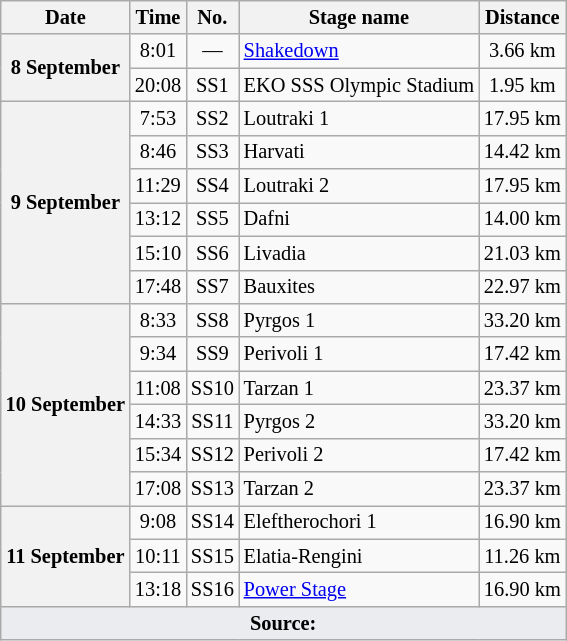<table class="wikitable" style="font-size: 85%;">
<tr>
<th>Date</th>
<th>Time</th>
<th>No.</th>
<th>Stage name</th>
<th>Distance</th>
</tr>
<tr>
<th rowspan="2">8 September</th>
<td align="center">8:01</td>
<td align="center">—</td>
<td><a href='#'>Shakedown</a></td>
<td align="center">3.66 km</td>
</tr>
<tr>
<td align="center">20:08</td>
<td align="center">SS1</td>
<td>EKO SSS Olympic Stadium</td>
<td align="center">1.95 km</td>
</tr>
<tr>
<th rowspan="6">9 September</th>
<td align="center">7:53</td>
<td align="center">SS2</td>
<td>Loutraki 1</td>
<td align="center">17.95 km</td>
</tr>
<tr>
<td align="center">8:46</td>
<td align="center">SS3</td>
<td>Harvati</td>
<td align="center">14.42 km</td>
</tr>
<tr>
<td align="center">11:29</td>
<td align="center">SS4</td>
<td>Loutraki 2</td>
<td align="center">17.95 km</td>
</tr>
<tr>
<td align="center">13:12</td>
<td align="center">SS5</td>
<td>Dafni</td>
<td align="center">14.00 km</td>
</tr>
<tr>
<td align="center">15:10</td>
<td align="center">SS6</td>
<td>Livadia</td>
<td align="center">21.03 km</td>
</tr>
<tr>
<td align="center">17:48</td>
<td align="center">SS7</td>
<td>Bauxites</td>
<td align="center">22.97 km</td>
</tr>
<tr>
<th rowspan="6">10 September</th>
<td align="center">8:33</td>
<td align="center">SS8</td>
<td>Pyrgos 1</td>
<td align="center">33.20 km</td>
</tr>
<tr>
<td align="center">9:34</td>
<td align="center">SS9</td>
<td>Perivoli 1</td>
<td align="center">17.42 km</td>
</tr>
<tr>
<td align="center">11:08</td>
<td align="center">SS10</td>
<td>Tarzan 1</td>
<td align="center">23.37 km</td>
</tr>
<tr>
<td align="center">14:33</td>
<td align="center">SS11</td>
<td>Pyrgos 2</td>
<td align="center">33.20 km</td>
</tr>
<tr>
<td align="center">15:34</td>
<td align="center">SS12</td>
<td>Perivoli 2</td>
<td align="center">17.42 km</td>
</tr>
<tr>
<td align="center">17:08</td>
<td align="center">SS13</td>
<td>Tarzan 2</td>
<td align="center">23.37 km</td>
</tr>
<tr>
<th rowspan="3">11 September</th>
<td align="center">9:08</td>
<td align="center">SS14</td>
<td>Eleftherochori 1</td>
<td align="center">16.90 km</td>
</tr>
<tr>
<td align="center">10:11</td>
<td align="center">SS15</td>
<td>Elatia-Rengini</td>
<td align="center">11.26 km</td>
</tr>
<tr>
<td align="center">13:18</td>
<td align="center">SS16</td>
<td><a href='#'>Power Stage</a></td>
<td align="center">16.90 km</td>
</tr>
<tr>
<td colspan="5" style="background-color:#EAECF0;text-align:center"><strong>Source:</strong></td>
</tr>
</table>
